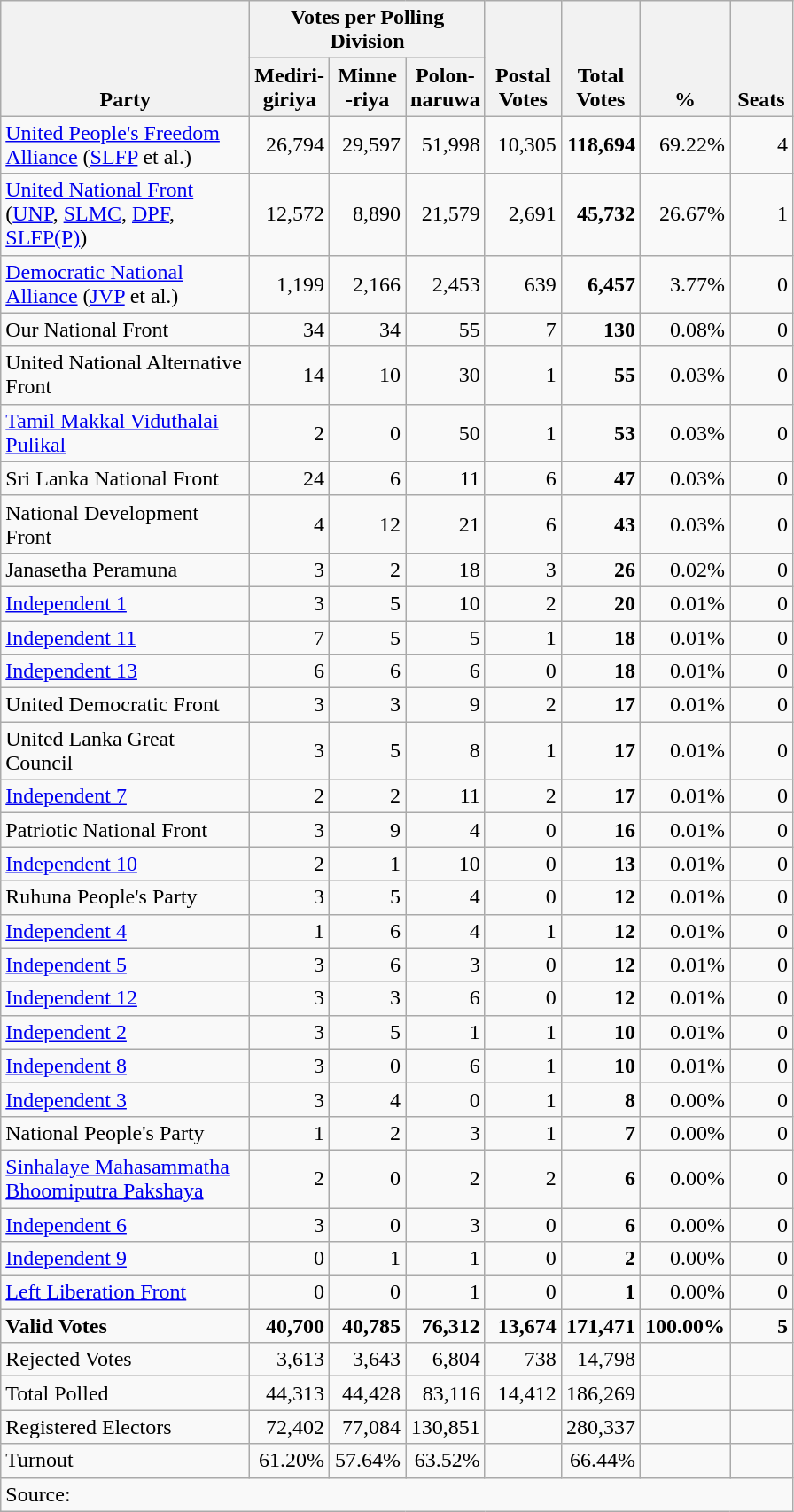<table class="wikitable" border="1" style="text-align:right;">
<tr>
<th align=left valign=bottom rowspan=2 width="180">Party</th>
<th colspan=3>Votes per Polling Division</th>
<th align=center valign=bottom rowspan=2 width="50">Postal<br>Votes</th>
<th align=center valign=bottom rowspan=2 width="50">Total Votes</th>
<th align=center valign=bottom rowspan=2 width="50">%</th>
<th align=center valign=bottom rowspan=2 width="40">Seats</th>
</tr>
<tr>
<th align=center valign=bottom width="50">Mediri-<br>giriya</th>
<th align=center valign=bottom width="50">Minne<br>-riya</th>
<th align=center valign=bottom width="50">Polon-<br>naruwa</th>
</tr>
<tr>
<td align=left><a href='#'>United People's Freedom Alliance</a> (<a href='#'>SLFP</a> et al.)</td>
<td>26,794</td>
<td>29,597</td>
<td>51,998</td>
<td>10,305</td>
<td><strong>118,694</strong></td>
<td>69.22%</td>
<td>4</td>
</tr>
<tr>
<td align=left><a href='#'>United National Front</a><br>(<a href='#'>UNP</a>, <a href='#'>SLMC</a>, <a href='#'>DPF</a>, <a href='#'>SLFP(P)</a>)</td>
<td>12,572</td>
<td>8,890</td>
<td>21,579</td>
<td>2,691</td>
<td><strong>45,732</strong></td>
<td>26.67%</td>
<td>1</td>
</tr>
<tr>
<td align=left><a href='#'>Democratic National Alliance</a> (<a href='#'>JVP</a> et al.)</td>
<td>1,199</td>
<td>2,166</td>
<td>2,453</td>
<td>639</td>
<td><strong>6,457</strong></td>
<td>3.77%</td>
<td>0</td>
</tr>
<tr>
<td align=left>Our National Front</td>
<td>34</td>
<td>34</td>
<td>55</td>
<td>7</td>
<td><strong>130</strong></td>
<td>0.08%</td>
<td>0</td>
</tr>
<tr>
<td align=left>United National Alternative Front</td>
<td>14</td>
<td>10</td>
<td>30</td>
<td>1</td>
<td><strong>55</strong></td>
<td>0.03%</td>
<td>0</td>
</tr>
<tr>
<td align=left><a href='#'>Tamil Makkal Viduthalai Pulikal</a></td>
<td>2</td>
<td>0</td>
<td>50</td>
<td>1</td>
<td><strong>53</strong></td>
<td>0.03%</td>
<td>0</td>
</tr>
<tr>
<td align=left>Sri Lanka National Front</td>
<td>24</td>
<td>6</td>
<td>11</td>
<td>6</td>
<td><strong>47</strong></td>
<td>0.03%</td>
<td>0</td>
</tr>
<tr>
<td align=left>National Development Front</td>
<td>4</td>
<td>12</td>
<td>21</td>
<td>6</td>
<td><strong>43</strong></td>
<td>0.03%</td>
<td>0</td>
</tr>
<tr>
<td align=left>Janasetha Peramuna</td>
<td>3</td>
<td>2</td>
<td>18</td>
<td>3</td>
<td><strong>26</strong></td>
<td>0.02%</td>
<td>0</td>
</tr>
<tr>
<td align=left><a href='#'>Independent 1</a></td>
<td>3</td>
<td>5</td>
<td>10</td>
<td>2</td>
<td><strong>20</strong></td>
<td>0.01%</td>
<td>0</td>
</tr>
<tr>
<td align=left><a href='#'>Independent 11</a></td>
<td>7</td>
<td>5</td>
<td>5</td>
<td>1</td>
<td><strong>18</strong></td>
<td>0.01%</td>
<td>0</td>
</tr>
<tr>
<td align=left><a href='#'>Independent 13</a></td>
<td>6</td>
<td>6</td>
<td>6</td>
<td>0</td>
<td><strong>18</strong></td>
<td>0.01%</td>
<td>0</td>
</tr>
<tr>
<td align=left>United Democratic Front</td>
<td>3</td>
<td>3</td>
<td>9</td>
<td>2</td>
<td><strong>17</strong></td>
<td>0.01%</td>
<td>0</td>
</tr>
<tr>
<td align=left>United Lanka Great Council</td>
<td>3</td>
<td>5</td>
<td>8</td>
<td>1</td>
<td><strong>17</strong></td>
<td>0.01%</td>
<td>0</td>
</tr>
<tr>
<td align=left><a href='#'>Independent 7</a></td>
<td>2</td>
<td>2</td>
<td>11</td>
<td>2</td>
<td><strong>17</strong></td>
<td>0.01%</td>
<td>0</td>
</tr>
<tr>
<td align=left>Patriotic National Front</td>
<td>3</td>
<td>9</td>
<td>4</td>
<td>0</td>
<td><strong>16</strong></td>
<td>0.01%</td>
<td>0</td>
</tr>
<tr>
<td align=left><a href='#'>Independent 10</a></td>
<td>2</td>
<td>1</td>
<td>10</td>
<td>0</td>
<td><strong>13</strong></td>
<td>0.01%</td>
<td>0</td>
</tr>
<tr>
<td align=left>Ruhuna People's Party</td>
<td>3</td>
<td>5</td>
<td>4</td>
<td>0</td>
<td><strong>12</strong></td>
<td>0.01%</td>
<td>0</td>
</tr>
<tr>
<td align=left><a href='#'>Independent 4</a></td>
<td>1</td>
<td>6</td>
<td>4</td>
<td>1</td>
<td><strong>12</strong></td>
<td>0.01%</td>
<td>0</td>
</tr>
<tr>
<td align=left><a href='#'>Independent 5</a></td>
<td>3</td>
<td>6</td>
<td>3</td>
<td>0</td>
<td><strong>12</strong></td>
<td>0.01%</td>
<td>0</td>
</tr>
<tr>
<td align=left><a href='#'>Independent 12</a></td>
<td>3</td>
<td>3</td>
<td>6</td>
<td>0</td>
<td><strong>12</strong></td>
<td>0.01%</td>
<td>0</td>
</tr>
<tr>
<td align=left><a href='#'>Independent 2</a></td>
<td>3</td>
<td>5</td>
<td>1</td>
<td>1</td>
<td><strong>10</strong></td>
<td>0.01%</td>
<td>0</td>
</tr>
<tr>
<td align=left><a href='#'>Independent 8</a></td>
<td>3</td>
<td>0</td>
<td>6</td>
<td>1</td>
<td><strong>10</strong></td>
<td>0.01%</td>
<td>0</td>
</tr>
<tr>
<td align=left><a href='#'>Independent 3</a></td>
<td>3</td>
<td>4</td>
<td>0</td>
<td>1</td>
<td><strong>8</strong></td>
<td>0.00%</td>
<td>0</td>
</tr>
<tr>
<td align=left>National People's Party</td>
<td>1</td>
<td>2</td>
<td>3</td>
<td>1</td>
<td><strong>7</strong></td>
<td>0.00%</td>
<td>0</td>
</tr>
<tr>
<td align=left><a href='#'>Sinhalaye Mahasammatha Bhoomiputra Pakshaya</a></td>
<td>2</td>
<td>0</td>
<td>2</td>
<td>2</td>
<td><strong>6</strong></td>
<td>0.00%</td>
<td>0</td>
</tr>
<tr>
<td align=left><a href='#'>Independent 6</a></td>
<td>3</td>
<td>0</td>
<td>3</td>
<td>0</td>
<td><strong>6</strong></td>
<td>0.00%</td>
<td>0</td>
</tr>
<tr>
<td align=left><a href='#'>Independent 9</a></td>
<td>0</td>
<td>1</td>
<td>1</td>
<td>0</td>
<td><strong>2</strong></td>
<td>0.00%</td>
<td>0</td>
</tr>
<tr>
<td align=left><a href='#'>Left Liberation Front</a></td>
<td>0</td>
<td>0</td>
<td>1</td>
<td>0</td>
<td><strong>1</strong></td>
<td>0.00%</td>
<td>0</td>
</tr>
<tr>
<td align=left><strong>Valid Votes</strong></td>
<td><strong>40,700</strong></td>
<td><strong>40,785</strong></td>
<td><strong>76,312</strong></td>
<td><strong>13,674</strong></td>
<td><strong>171,471</strong></td>
<td><strong>100.00%</strong></td>
<td><strong>5</strong></td>
</tr>
<tr>
<td align=left>Rejected Votes</td>
<td>3,613</td>
<td>3,643</td>
<td>6,804</td>
<td>738</td>
<td>14,798</td>
<td></td>
<td></td>
</tr>
<tr>
<td align=left>Total Polled</td>
<td>44,313</td>
<td>44,428</td>
<td>83,116</td>
<td>14,412</td>
<td>186,269</td>
<td></td>
<td></td>
</tr>
<tr>
<td align=left>Registered Electors</td>
<td>72,402</td>
<td>77,084</td>
<td>130,851</td>
<td></td>
<td>280,337</td>
<td></td>
<td></td>
</tr>
<tr>
<td align=left>Turnout</td>
<td>61.20%</td>
<td>57.64%</td>
<td>63.52%</td>
<td></td>
<td>66.44%</td>
<td></td>
<td></td>
</tr>
<tr>
<td align=left colspan=9>Source:</td>
</tr>
</table>
